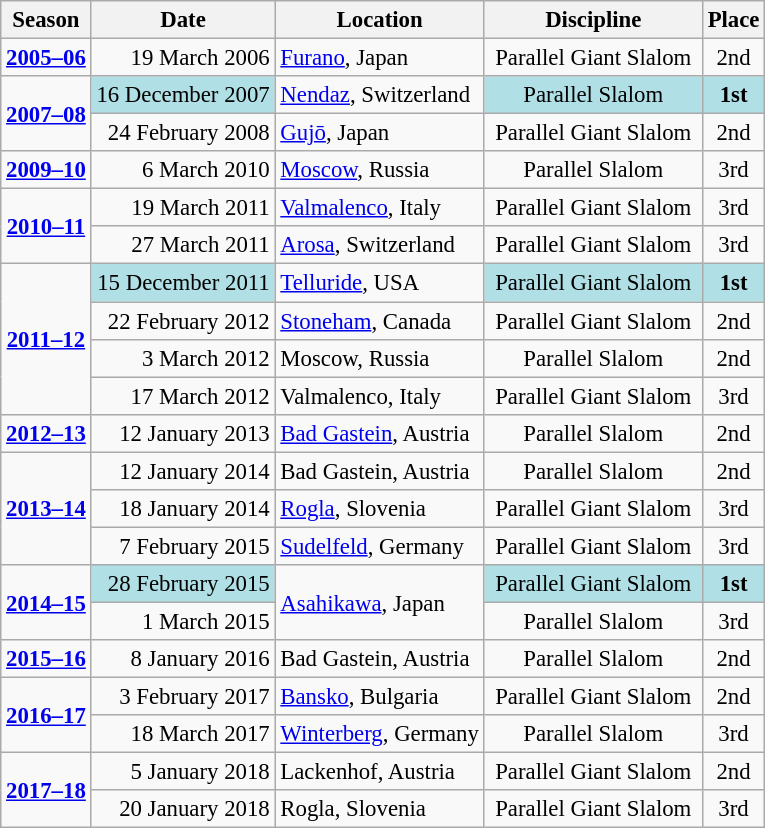<table class="wikitable sortable"  style="text-align:center; font-size:95%;">
<tr>
<th>Season</th>
<th>Date</th>
<th>Location</th>
<th>Discipline</th>
<th>Place</th>
</tr>
<tr>
<td rowspan=1 align=center><strong><a href='#'>2005–06</a></strong></td>
<td align=right>19 March 2006</td>
<td align=left> <a href='#'>Furano</a>, Japan</td>
<td> Parallel Giant Slalom </td>
<td>2nd</td>
</tr>
<tr>
<td rowspan=2 align=center><strong><a href='#'>2007–08</a></strong></td>
<td bgcolor="#BOEOE6" align=right>16 December 2007</td>
<td align=left> <a href='#'>Nendaz</a>, Switzerland</td>
<td bgcolor="#BOEOE6">Parallel Slalom</td>
<td bgcolor="#BOEOE6"><strong>1st</strong></td>
</tr>
<tr>
<td align=right>24 February 2008</td>
<td align=left> <a href='#'>Gujō</a>, Japan</td>
<td>Parallel Giant Slalom</td>
<td>2nd</td>
</tr>
<tr>
<td rowspan=1 align=center><strong><a href='#'>2009–10</a></strong></td>
<td align=right>6 March 2010</td>
<td align=left> <a href='#'>Moscow</a>, Russia</td>
<td>Parallel Slalom</td>
<td>3rd</td>
</tr>
<tr>
<td rowspan=2 align=center><strong><a href='#'>2010–11</a></strong></td>
<td align=right>19 March 2011</td>
<td align=left> <a href='#'>Valmalenco</a>, Italy</td>
<td>Parallel Giant Slalom</td>
<td>3rd</td>
</tr>
<tr>
<td align=right>27 March 2011</td>
<td align=left> <a href='#'>Arosa</a>, Switzerland</td>
<td>Parallel Giant Slalom</td>
<td>3rd</td>
</tr>
<tr>
<td rowspan=4 align=center><strong><a href='#'>2011–12</a></strong></td>
<td bgcolor="#BOEOE6" align=right>15 December 2011</td>
<td align=left> <a href='#'>Telluride</a>, USA</td>
<td bgcolor="#BOEOE6">Parallel Giant Slalom</td>
<td bgcolor="#BOEOE6"><strong>1st</strong></td>
</tr>
<tr>
<td align=right>22 February 2012</td>
<td align=left> <a href='#'>Stoneham</a>, Canada</td>
<td>Parallel Giant Slalom</td>
<td>2nd</td>
</tr>
<tr>
<td align=right>3 March 2012</td>
<td align=left> Moscow, Russia</td>
<td>Parallel Slalom</td>
<td>2nd</td>
</tr>
<tr>
<td align=right>17 March 2012</td>
<td align=left> Valmalenco, Italy</td>
<td>Parallel Giant Slalom</td>
<td>3rd</td>
</tr>
<tr>
<td rowspan=1 align=center><strong><a href='#'>2012–13</a></strong></td>
<td align=right>12 January 2013</td>
<td align=left> <a href='#'>Bad Gastein</a>, Austria</td>
<td>Parallel Slalom</td>
<td>2nd</td>
</tr>
<tr>
<td rowspan=3 align=center><strong><a href='#'>2013–14</a></strong></td>
<td align=right>12 January 2014</td>
<td align=left> Bad Gastein, Austria</td>
<td>Parallel Slalom</td>
<td>2nd</td>
</tr>
<tr>
<td align=right>18 January 2014</td>
<td align=left> <a href='#'>Rogla</a>, Slovenia</td>
<td>Parallel Giant Slalom</td>
<td>3rd</td>
</tr>
<tr>
<td align=right>7 February 2015</td>
<td align=left> <a href='#'>Sudelfeld</a>, Germany</td>
<td>Parallel Giant Slalom</td>
<td>3rd</td>
</tr>
<tr>
<td rowspan=2 align=center><strong><a href='#'>2014–15</a></strong></td>
<td bgcolor="#BOEOE6" align=right>28 February 2015</td>
<td align=left rowspan=2> <a href='#'>Asahikawa</a>, Japan</td>
<td bgcolor="#BOEOE6">Parallel Giant Slalom</td>
<td bgcolor="#BOEOE6"><strong>1st</strong></td>
</tr>
<tr>
<td align=right>1 March 2015</td>
<td>Parallel Slalom</td>
<td>3rd</td>
</tr>
<tr>
<td align=center><strong><a href='#'>2015–16</a></strong></td>
<td align=right>8 January 2016</td>
<td align=left> Bad Gastein, Austria</td>
<td>Parallel Slalom</td>
<td>2nd</td>
</tr>
<tr>
<td rowspan=2 align=center><strong><a href='#'>2016–17</a></strong></td>
<td align=right>3 February 2017</td>
<td align=left> <a href='#'>Bansko</a>, Bulgaria</td>
<td>Parallel Giant Slalom</td>
<td>2nd</td>
</tr>
<tr>
<td align=right>18 March 2017</td>
<td align=left> <a href='#'>Winterberg</a>, Germany</td>
<td>Parallel Slalom</td>
<td>3rd</td>
</tr>
<tr>
<td rowspan=2 align=center><strong><a href='#'>2017–18</a></strong></td>
<td align=right>5 January 2018</td>
<td align=left> Lackenhof, Austria</td>
<td>Parallel Giant Slalom</td>
<td>2nd</td>
</tr>
<tr>
<td align=right>20 January 2018</td>
<td align=left> Rogla, Slovenia</td>
<td>Parallel Giant Slalom</td>
<td>3rd</td>
</tr>
</table>
